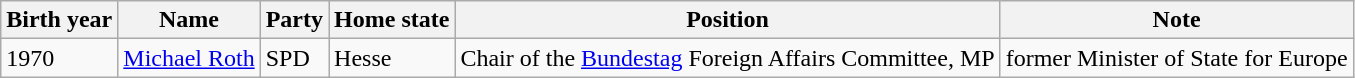<table class="wikitable sortable">
<tr>
<th>Birth year</th>
<th>Name</th>
<th>Party</th>
<th>Home state</th>
<th>Position</th>
<th>Note</th>
</tr>
<tr>
<td>1970</td>
<td><a href='#'>Michael Roth</a></td>
<td>SPD</td>
<td>Hesse</td>
<td>Chair of the <a href='#'>Bundestag</a> Foreign Affairs Committee, MP</td>
<td>former Minister of State for Europe</td>
</tr>
</table>
